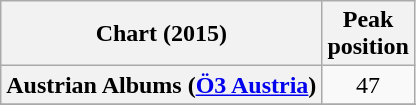<table class="wikitable sortable plainrowheaders" style="text-align:center">
<tr>
<th scope=col>Chart (2015)</th>
<th scope=col>Peak<br>position</th>
</tr>
<tr>
<th scope=row>Austrian Albums (<a href='#'>Ö3 Austria</a>)</th>
<td>47</td>
</tr>
<tr>
</tr>
<tr>
</tr>
<tr>
</tr>
<tr>
</tr>
<tr>
</tr>
</table>
